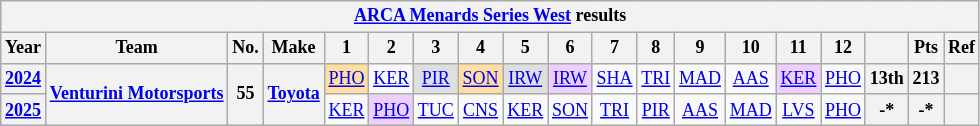<table class="wikitable" style="text-align:center; font-size:75%">
<tr>
<th colspan=19><a href='#'>ARCA Menards Series West</a> results</th>
</tr>
<tr>
<th>Year</th>
<th>Team</th>
<th>No.</th>
<th>Make</th>
<th>1</th>
<th>2</th>
<th>3</th>
<th>4</th>
<th>5</th>
<th>6</th>
<th>7</th>
<th>8</th>
<th>9</th>
<th>10</th>
<th>11</th>
<th>12</th>
<th></th>
<th>Pts</th>
<th>Ref</th>
</tr>
<tr>
<th><a href='#'>2024</a></th>
<th rowspan=2><a href='#'>Venturini Motorsports</a></th>
<th rowspan=2>55</th>
<th rowspan=2><a href='#'>Toyota</a></th>
<td style="background:#FFDF9F;"><a href='#'>PHO</a><br></td>
<td><a href='#'>KER</a></td>
<td style="background:#DFDFDF;"><a href='#'>PIR</a><br></td>
<td style="background:#FFDF9F;"><a href='#'>SON</a><br></td>
<td style="background:#DFDFDF;"><a href='#'>IRW</a><br></td>
<td style="background:#EFCFFF;"><a href='#'>IRW</a><br></td>
<td><a href='#'>SHA</a></td>
<td><a href='#'>TRI</a></td>
<td><a href='#'>MAD</a></td>
<td><a href='#'>AAS</a></td>
<td style="background:#EFCFFF;"><a href='#'>KER</a><br></td>
<td><a href='#'>PHO</a></td>
<th>13th</th>
<th>213</th>
<th></th>
</tr>
<tr>
<th><a href='#'>2025</a></th>
<td><a href='#'>KER</a></td>
<td style="background:#EFCFFF;"><a href='#'>PHO</a><br></td>
<td><a href='#'>TUC</a></td>
<td><a href='#'>CNS</a></td>
<td><a href='#'>KER</a></td>
<td><a href='#'>SON</a></td>
<td><a href='#'>TRI</a></td>
<td><a href='#'>PIR</a></td>
<td><a href='#'>AAS</a></td>
<td><a href='#'>MAD</a></td>
<td><a href='#'>LVS</a></td>
<td><a href='#'>PHO</a></td>
<th>-*</th>
<th>-*</th>
<th></th>
</tr>
</table>
